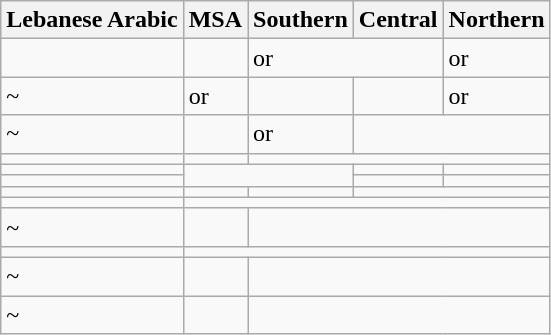<table class="wikitable">
<tr>
<th>Lebanese Arabic</th>
<th>MSA</th>
<th>Southern</th>
<th>Central</th>
<th>Northern</th>
</tr>
<tr>
<td></td>
<td></td>
<td colspan="2"> or </td>
<td> or </td>
</tr>
<tr>
<td>~</td>
<td> or </td>
<td></td>
<td></td>
<td> or </td>
</tr>
<tr>
<td>~</td>
<td></td>
<td> or </td>
<td colspan="2"></td>
</tr>
<tr>
<td></td>
<td></td>
<td colspan="3"></td>
</tr>
<tr>
<td></td>
<td colspan="2" rowspan="2"></td>
<td></td>
<td></td>
</tr>
<tr>
<td></td>
<td></td>
<td></td>
</tr>
<tr>
<td></td>
<td></td>
<td></td>
<td colspan="2"></td>
</tr>
<tr>
<td></td>
<td colspan="4"></td>
</tr>
<tr>
<td>~</td>
<td></td>
<td colspan="3"></td>
</tr>
<tr>
<td></td>
<td colspan="4"></td>
</tr>
<tr>
<td>~</td>
<td></td>
<td colspan="3"></td>
</tr>
<tr>
<td>~</td>
<td></td>
<td colspan="3"></td>
</tr>
</table>
